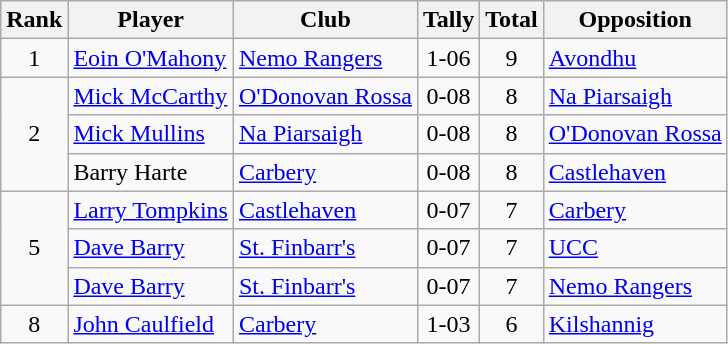<table class="wikitable">
<tr>
<th>Rank</th>
<th>Player</th>
<th>Club</th>
<th>Tally</th>
<th>Total</th>
<th>Opposition</th>
</tr>
<tr>
<td rowspan="1" style="text-align:center;">1</td>
<td><a href='#'>Eoin O'Mahony</a></td>
<td><a href='#'>Nemo Rangers</a></td>
<td align=center>1-06</td>
<td align=center>9</td>
<td><a href='#'>Avondhu</a></td>
</tr>
<tr>
<td rowspan="3" style="text-align:center;">2</td>
<td><a href='#'>Mick McCarthy</a></td>
<td><a href='#'>O'Donovan Rossa</a></td>
<td align=center>0-08</td>
<td align=center>8</td>
<td><a href='#'>Na Piarsaigh</a></td>
</tr>
<tr>
<td><a href='#'>Mick Mullins</a></td>
<td><a href='#'>Na Piarsaigh</a></td>
<td align=center>0-08</td>
<td align=center>8</td>
<td><a href='#'>O'Donovan Rossa</a></td>
</tr>
<tr>
<td>Barry Harte</td>
<td><a href='#'>Carbery</a></td>
<td align=center>0-08</td>
<td align=center>8</td>
<td><a href='#'>Castlehaven</a></td>
</tr>
<tr>
<td rowspan="3" style="text-align:center;">5</td>
<td><a href='#'>Larry Tompkins</a></td>
<td><a href='#'>Castlehaven</a></td>
<td align=center>0-07</td>
<td align=center>7</td>
<td><a href='#'>Carbery</a></td>
</tr>
<tr>
<td><a href='#'>Dave Barry</a></td>
<td><a href='#'>St. Finbarr's</a></td>
<td align=center>0-07</td>
<td align=center>7</td>
<td><a href='#'>UCC</a></td>
</tr>
<tr>
<td><a href='#'>Dave Barry</a></td>
<td><a href='#'>St. Finbarr's</a></td>
<td align=center>0-07</td>
<td align=center>7</td>
<td><a href='#'>Nemo Rangers</a></td>
</tr>
<tr>
<td rowspan="3" style="text-align:center;">8</td>
<td><a href='#'>John Caulfield</a></td>
<td><a href='#'>Carbery</a></td>
<td align=center>1-03</td>
<td align=center>6</td>
<td><a href='#'>Kilshannig</a></td>
</tr>
</table>
